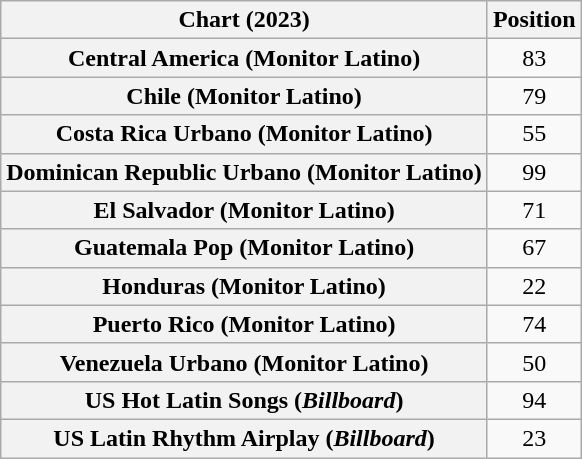<table class="wikitable sortable plainrowheaders" style="text-align:center">
<tr>
<th scope="col">Chart (2023)</th>
<th scope="col">Position</th>
</tr>
<tr>
<th scope="row">Central America (Monitor Latino)</th>
<td>83</td>
</tr>
<tr>
<th scope="row">Chile (Monitor Latino)</th>
<td>79</td>
</tr>
<tr>
<th scope="row">Costa Rica Urbano (Monitor Latino)</th>
<td>55</td>
</tr>
<tr>
<th scope="row">Dominican Republic Urbano (Monitor Latino)</th>
<td>99</td>
</tr>
<tr>
<th scope="row">El Salvador (Monitor Latino)</th>
<td>71</td>
</tr>
<tr>
<th scope="row">Guatemala Pop (Monitor Latino)</th>
<td>67</td>
</tr>
<tr>
<th scope="row">Honduras (Monitor Latino)</th>
<td>22</td>
</tr>
<tr>
<th scope="row">Puerto Rico (Monitor Latino)</th>
<td>74</td>
</tr>
<tr>
<th scope="row">Venezuela Urbano (Monitor Latino)</th>
<td>50</td>
</tr>
<tr>
<th scope="row">US Hot Latin Songs (<em>Billboard</em>)</th>
<td>94</td>
</tr>
<tr>
<th scope="row">US Latin Rhythm Airplay (<em>Billboard</em>)</th>
<td>23</td>
</tr>
</table>
